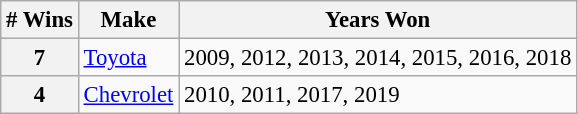<table class="wikitable" style="font-size: 95%;">
<tr>
<th># Wins</th>
<th>Make</th>
<th>Years Won</th>
</tr>
<tr>
<th>7</th>
<td> <a href='#'>Toyota</a></td>
<td>2009, 2012, 2013, 2014, 2015, 2016, 2018</td>
</tr>
<tr>
<th>4</th>
<td> <a href='#'>Chevrolet</a></td>
<td>2010, 2011, 2017, 2019</td>
</tr>
</table>
